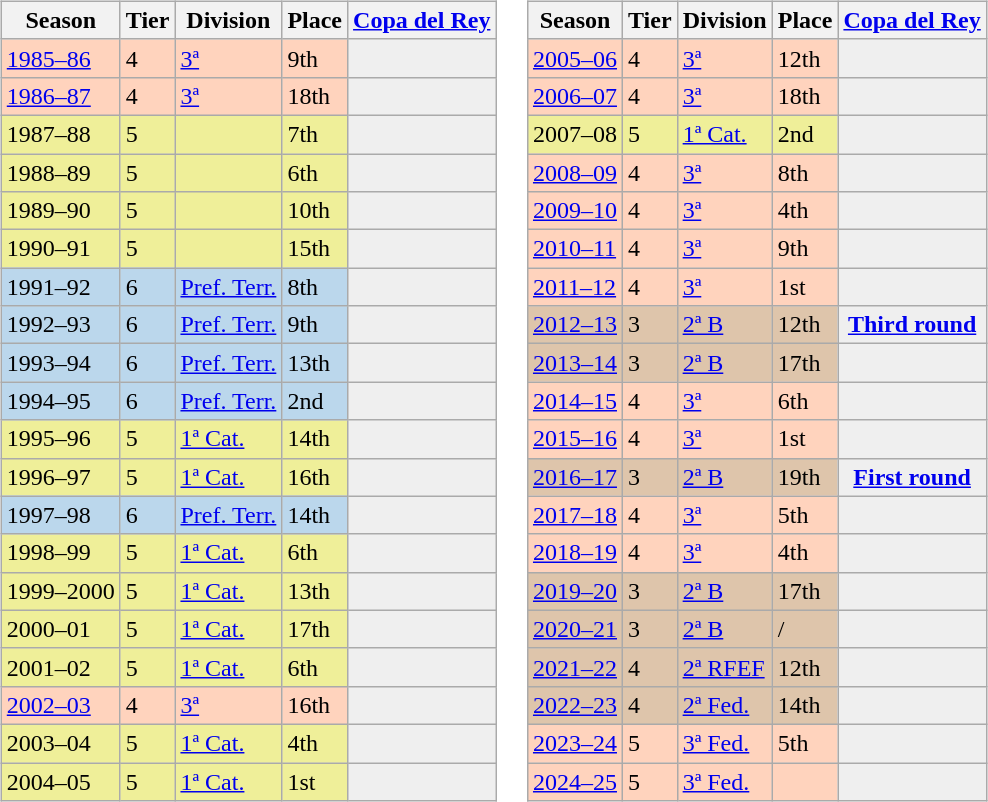<table>
<tr>
<td valign="top" width=0%><br><table class="wikitable">
<tr style="background:#f0f6fa;">
<th>Season</th>
<th>Tier</th>
<th>Division</th>
<th>Place</th>
<th><a href='#'>Copa del Rey</a></th>
</tr>
<tr>
<td style="background:#FFD3BD;"><a href='#'>1985–86</a></td>
<td style="background:#FFD3BD;">4</td>
<td style="background:#FFD3BD;"><a href='#'>3ª</a></td>
<td style="background:#FFD3BD;">9th</td>
<td style="background:#efefef;"></td>
</tr>
<tr>
<td style="background:#FFD3BD;"><a href='#'>1986–87</a></td>
<td style="background:#FFD3BD;">4</td>
<td style="background:#FFD3BD;"><a href='#'>3ª</a></td>
<td style="background:#FFD3BD;">18th</td>
<th style="background:#efefef;"></th>
</tr>
<tr>
<td style="background:#EFEF99;">1987–88</td>
<td style="background:#EFEF99;">5</td>
<td style="background:#EFEF99;"></td>
<td style="background:#EFEF99;">7th</td>
<th style="background:#efefef;"></th>
</tr>
<tr>
<td style="background:#EFEF99;">1988–89</td>
<td style="background:#EFEF99;">5</td>
<td style="background:#EFEF99;"></td>
<td style="background:#EFEF99;">6th</td>
<th style="background:#efefef;"></th>
</tr>
<tr>
<td style="background:#EFEF99;">1989–90</td>
<td style="background:#EFEF99;">5</td>
<td style="background:#EFEF99;"></td>
<td style="background:#EFEF99;">10th</td>
<th style="background:#efefef;"></th>
</tr>
<tr>
<td style="background:#EFEF99;">1990–91</td>
<td style="background:#EFEF99;">5</td>
<td style="background:#EFEF99;"></td>
<td style="background:#EFEF99;">15th</td>
<th style="background:#efefef;"></th>
</tr>
<tr>
<td style="background:#BBD7EC;">1991–92</td>
<td style="background:#BBD7EC;">6</td>
<td style="background:#BBD7EC;"><a href='#'>Pref. Terr.</a></td>
<td style="background:#BBD7EC;">8th</td>
<th style="background:#efefef;"></th>
</tr>
<tr>
<td style="background:#BBD7EC;">1992–93</td>
<td style="background:#BBD7EC;">6</td>
<td style="background:#BBD7EC;"><a href='#'>Pref. Terr.</a></td>
<td style="background:#BBD7EC;">9th</td>
<th style="background:#efefef;"></th>
</tr>
<tr>
<td style="background:#BBD7EC;">1993–94</td>
<td style="background:#BBD7EC;">6</td>
<td style="background:#BBD7EC;"><a href='#'>Pref. Terr.</a></td>
<td style="background:#BBD7EC;">13th</td>
<th style="background:#efefef;"></th>
</tr>
<tr>
<td style="background:#BBD7EC;">1994–95</td>
<td style="background:#BBD7EC;">6</td>
<td style="background:#BBD7EC;"><a href='#'>Pref. Terr.</a></td>
<td style="background:#BBD7EC;">2nd</td>
<th style="background:#efefef;"></th>
</tr>
<tr>
<td style="background:#EFEF99;">1995–96</td>
<td style="background:#EFEF99;">5</td>
<td style="background:#EFEF99;"><a href='#'>1ª Cat.</a></td>
<td style="background:#EFEF99;">14th</td>
<th style="background:#efefef;"></th>
</tr>
<tr>
<td style="background:#EFEF99;">1996–97</td>
<td style="background:#EFEF99;">5</td>
<td style="background:#EFEF99;"><a href='#'>1ª Cat.</a></td>
<td style="background:#EFEF99;">16th</td>
<th style="background:#efefef;"></th>
</tr>
<tr>
<td style="background:#BBD7EC;">1997–98</td>
<td style="background:#BBD7EC;">6</td>
<td style="background:#BBD7EC;"><a href='#'>Pref. Terr.</a></td>
<td style="background:#BBD7EC;">14th</td>
<th style="background:#efefef;"></th>
</tr>
<tr>
<td style="background:#EFEF99;">1998–99</td>
<td style="background:#EFEF99;">5</td>
<td style="background:#EFEF99;"><a href='#'>1ª Cat.</a></td>
<td style="background:#EFEF99;">6th</td>
<th style="background:#efefef;"></th>
</tr>
<tr>
<td style="background:#EFEF99;">1999–2000</td>
<td style="background:#EFEF99;">5</td>
<td style="background:#EFEF99;"><a href='#'>1ª Cat.</a></td>
<td style="background:#EFEF99;">13th</td>
<th style="background:#efefef;"></th>
</tr>
<tr>
<td style="background:#EFEF99;">2000–01</td>
<td style="background:#EFEF99;">5</td>
<td style="background:#EFEF99;"><a href='#'>1ª Cat.</a></td>
<td style="background:#EFEF99;">17th</td>
<th style="background:#efefef;"></th>
</tr>
<tr>
<td style="background:#EFEF99;">2001–02</td>
<td style="background:#EFEF99;">5</td>
<td style="background:#EFEF99;"><a href='#'>1ª Cat.</a></td>
<td style="background:#EFEF99;">6th</td>
<th style="background:#efefef;"></th>
</tr>
<tr>
<td style="background:#FFD3BD;"><a href='#'>2002–03</a></td>
<td style="background:#FFD3BD;">4</td>
<td style="background:#FFD3BD;"><a href='#'>3ª</a></td>
<td style="background:#FFD3BD;">16th</td>
<th style="background:#efefef;"></th>
</tr>
<tr>
<td style="background:#EFEF99;">2003–04</td>
<td style="background:#EFEF99;">5</td>
<td style="background:#EFEF99;"><a href='#'>1ª Cat.</a></td>
<td style="background:#EFEF99;">4th</td>
<th style="background:#efefef;"></th>
</tr>
<tr>
<td style="background:#EFEF99;">2004–05</td>
<td style="background:#EFEF99;">5</td>
<td style="background:#EFEF99;"><a href='#'>1ª Cat.</a></td>
<td style="background:#EFEF99;">1st</td>
<th style="background:#efefef;"></th>
</tr>
</table>
</td>
<td valign="top" width=0%><br><table class="wikitable">
<tr style="background:#f0f6fa;">
<th>Season</th>
<th>Tier</th>
<th>Division</th>
<th>Place</th>
<th><a href='#'>Copa del Rey</a></th>
</tr>
<tr>
<td style="background:#FFD3BD;"><a href='#'>2005–06</a></td>
<td style="background:#FFD3BD;">4</td>
<td style="background:#FFD3BD;"><a href='#'>3ª</a></td>
<td style="background:#FFD3BD;">12th</td>
<th style="background:#efefef;"></th>
</tr>
<tr>
<td style="background:#FFD3BD;"><a href='#'>2006–07</a></td>
<td style="background:#FFD3BD;">4</td>
<td style="background:#FFD3BD;"><a href='#'>3ª</a></td>
<td style="background:#FFD3BD;">18th</td>
<th style="background:#efefef;"></th>
</tr>
<tr>
<td style="background:#EFEF99;">2007–08</td>
<td style="background:#EFEF99;">5</td>
<td style="background:#EFEF99;"><a href='#'>1ª Cat.</a></td>
<td style="background:#EFEF99;">2nd</td>
<th style="background:#efefef;"></th>
</tr>
<tr>
<td style="background:#FFD3BD;"><a href='#'>2008–09</a></td>
<td style="background:#FFD3BD;">4</td>
<td style="background:#FFD3BD;"><a href='#'>3ª</a></td>
<td style="background:#FFD3BD;">8th</td>
<td style="background:#efefef;"></td>
</tr>
<tr>
<td style="background:#FFD3BD;"><a href='#'>2009–10</a></td>
<td style="background:#FFD3BD;">4</td>
<td style="background:#FFD3BD;"><a href='#'>3ª</a></td>
<td style="background:#FFD3BD;">4th</td>
<td style="background:#efefef;"></td>
</tr>
<tr>
<td style="background:#FFD3BD;"><a href='#'>2010–11</a></td>
<td style="background:#FFD3BD;">4</td>
<td style="background:#FFD3BD;"><a href='#'>3ª</a></td>
<td style="background:#FFD3BD;">9th</td>
<td style="background:#efefef;"></td>
</tr>
<tr>
<td style="background:#FFD3BD;"><a href='#'>2011–12</a></td>
<td style="background:#FFD3BD;">4</td>
<td style="background:#FFD3BD;"><a href='#'>3ª</a></td>
<td style="background:#FFD3BD;">1st</td>
<td style="background:#efefef;"></td>
</tr>
<tr>
<td style="background:#DEC5AB;"><a href='#'>2012–13</a></td>
<td style="background:#DEC5AB;">3</td>
<td style="background:#DEC5AB;"><a href='#'>2ª B</a></td>
<td style="background:#DEC5AB;">12th</td>
<th style="background:#efefef;"><a href='#'>Third round</a></th>
</tr>
<tr>
<td style="background:#DEC5AB;"><a href='#'>2013–14</a></td>
<td style="background:#DEC5AB;">3</td>
<td style="background:#DEC5AB;"><a href='#'>2ª B</a></td>
<td style="background:#DEC5AB;">17th</td>
<td style="background:#efefef;"></td>
</tr>
<tr>
<td style="background:#FFD3BD;"><a href='#'>2014–15</a></td>
<td style="background:#FFD3BD;">4</td>
<td style="background:#FFD3BD;"><a href='#'>3ª</a></td>
<td style="background:#FFD3BD;">6th</td>
<td style="background:#efefef;"></td>
</tr>
<tr>
<td style="background:#FFD3BD;"><a href='#'>2015–16</a></td>
<td style="background:#FFD3BD;">4</td>
<td style="background:#FFD3BD;"><a href='#'>3ª</a></td>
<td style="background:#FFD3BD;">1st</td>
<td style="background:#efefef;"></td>
</tr>
<tr>
<td style="background:#DEC5AB;"><a href='#'>2016–17</a></td>
<td style="background:#DEC5AB;">3</td>
<td style="background:#DEC5AB;"><a href='#'>2ª B</a></td>
<td style="background:#DEC5AB;">19th</td>
<th style="background:#efefef;"><a href='#'>First round</a></th>
</tr>
<tr>
<td style="background:#FFD3BD;"><a href='#'>2017–18</a></td>
<td style="background:#FFD3BD;">4</td>
<td style="background:#FFD3BD;"><a href='#'>3ª</a></td>
<td style="background:#FFD3BD;">5th</td>
<td style="background:#efefef;"></td>
</tr>
<tr>
<td style="background:#FFD3BD;"><a href='#'>2018–19</a></td>
<td style="background:#FFD3BD;">4</td>
<td style="background:#FFD3BD;"><a href='#'>3ª</a></td>
<td style="background:#FFD3BD;">4th</td>
<td style="background:#efefef;"></td>
</tr>
<tr>
<td style="background:#DEC5AB;"><a href='#'>2019–20</a></td>
<td style="background:#DEC5AB;">3</td>
<td style="background:#DEC5AB;"><a href='#'>2ª B</a></td>
<td style="background:#DEC5AB;">17th</td>
<td style="background:#efefef;"></td>
</tr>
<tr>
<td style="background:#DEC5AB;"><a href='#'>2020–21</a></td>
<td style="background:#DEC5AB;">3</td>
<td style="background:#DEC5AB;"><a href='#'>2ª B</a></td>
<td style="background:#DEC5AB;"> / </td>
<td style="background:#efefef;"></td>
</tr>
<tr>
<td style="background:#DEC5AB;"><a href='#'>2021–22</a></td>
<td style="background:#DEC5AB;">4</td>
<td style="background:#DEC5AB;"><a href='#'>2ª RFEF</a></td>
<td style="background:#DEC5AB;">12th</td>
<th style="background:#efefef;"></th>
</tr>
<tr>
<td style="background:#DEC5AB;"><a href='#'>2022–23</a></td>
<td style="background:#DEC5AB;">4</td>
<td style="background:#DEC5AB;"><a href='#'>2ª Fed.</a></td>
<td style="background:#DEC5AB;">14th</td>
<th style="background:#efefef;"></th>
</tr>
<tr>
<td style="background:#FFD3BD;"><a href='#'>2023–24</a></td>
<td style="background:#FFD3BD;">5</td>
<td style="background:#FFD3BD;"><a href='#'>3ª Fed.</a></td>
<td style="background:#FFD3BD;">5th</td>
<td style="background:#efefef;"></td>
</tr>
<tr>
<td style="background:#FFD3BD;"><a href='#'>2024–25</a></td>
<td style="background:#FFD3BD;">5</td>
<td style="background:#FFD3BD;"><a href='#'>3ª Fed.</a></td>
<td style="background:#FFD3BD;"></td>
<td style="background:#efefef;"></td>
</tr>
</table>
</td>
</tr>
</table>
